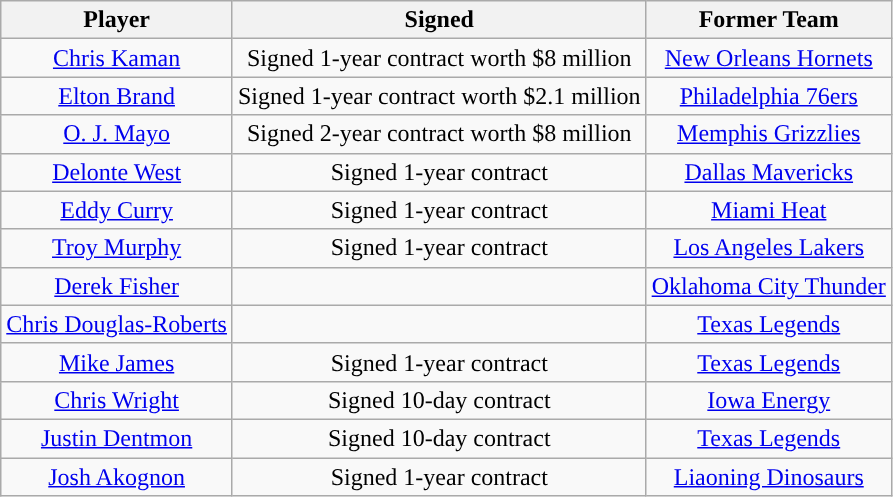<table class="wikitable sortable sortable">
<tr>
<th>Player</th>
<th>Signed</th>
<th>Former Team</th>
</tr>
<tr style="text-align: center">
<td><a href='#'>Chris Kaman</a></td>
<td>Signed 1-year contract worth $8 million</td>
<td><a href='#'>New Orleans Hornets</a></td>
</tr>
<tr style="text-align: center">
<td><a href='#'>Elton Brand</a></td>
<td>Signed 1-year contract worth $2.1 million</td>
<td><a href='#'>Philadelphia 76ers</a></td>
</tr>
<tr style="text-align: center">
<td><a href='#'>O. J. Mayo</a></td>
<td>Signed 2-year contract worth $8 million</td>
<td><a href='#'>Memphis Grizzlies</a></td>
</tr>
<tr style="text-align: center">
<td><a href='#'>Delonte West</a></td>
<td>Signed 1-year contract</td>
<td><a href='#'>Dallas Mavericks</a></td>
</tr>
<tr style="text-align: center">
<td><a href='#'>Eddy Curry</a></td>
<td>Signed 1-year contract</td>
<td><a href='#'>Miami Heat</a></td>
</tr>
<tr style="text-align: center">
<td><a href='#'>Troy Murphy</a></td>
<td>Signed 1-year contract</td>
<td><a href='#'>Los Angeles Lakers</a></td>
</tr>
<tr style="text-align: center">
<td><a href='#'>Derek Fisher</a></td>
<td></td>
<td><a href='#'>Oklahoma City Thunder</a></td>
</tr>
<tr style="text-align: center">
<td><a href='#'>Chris Douglas-Roberts</a></td>
<td></td>
<td><a href='#'>Texas Legends</a></td>
</tr>
<tr style="text-align: center">
<td><a href='#'>Mike James</a></td>
<td>Signed 1-year contract</td>
<td><a href='#'>Texas Legends</a></td>
</tr>
<tr style="text-align: center">
<td><a href='#'>Chris Wright</a></td>
<td>Signed 10-day contract</td>
<td><a href='#'>Iowa Energy</a></td>
</tr>
<tr style="text-align: center">
<td><a href='#'>Justin Dentmon</a></td>
<td>Signed 10-day contract</td>
<td><a href='#'>Texas Legends</a></td>
</tr>
<tr style="text-align: center">
<td><a href='#'>Josh Akognon</a></td>
<td>Signed 1-year contract</td>
<td><a href='#'>Liaoning Dinosaurs</a></td>
</tr>
</table>
